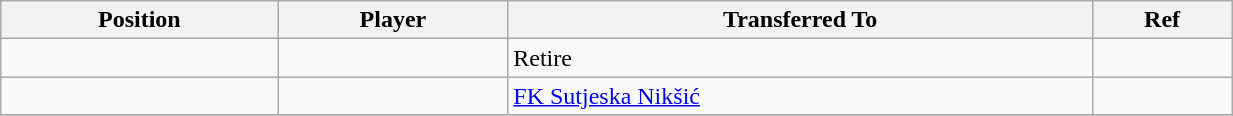<table class="wikitable sortable" style="width:65%; text-align:center; font-size:100%; text-align:left;">
<tr>
<th><strong>Position</strong></th>
<th><strong>Player</strong></th>
<th><strong>Transferred To</strong></th>
<th><strong>Ref</strong></th>
</tr>
<tr>
<td></td>
<td></td>
<td>Retire</td>
<td></td>
</tr>
<tr>
<td></td>
<td></td>
<td> <a href='#'>FK Sutjeska Nikšić</a></td>
<td></td>
</tr>
<tr>
</tr>
</table>
